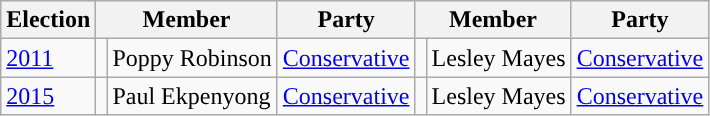<table class="wikitable">
<tr>
<th>Election</th>
<th colspan="2">Member</th>
<th>Party</th>
<th colspan="2">Member</th>
<th>Party</th>
</tr>
<tr>
<td><a href='#'>2011</a></td>
<td style="background-color: "></td>
<td>Poppy Robinson</td>
<td><a href='#'>Conservative</a></td>
<td style="background-color: "></td>
<td>Lesley Mayes</td>
<td><a href='#'>Conservative</a></td>
</tr>
<tr>
<td><a href='#'>2015</a></td>
<td style="background-color: "></td>
<td>Paul Ekpenyong</td>
<td><a href='#'>Conservative</a></td>
<td style="background-color: "></td>
<td>Lesley Mayes</td>
<td><a href='#'>Conservative</a></td>
</tr>
</table>
